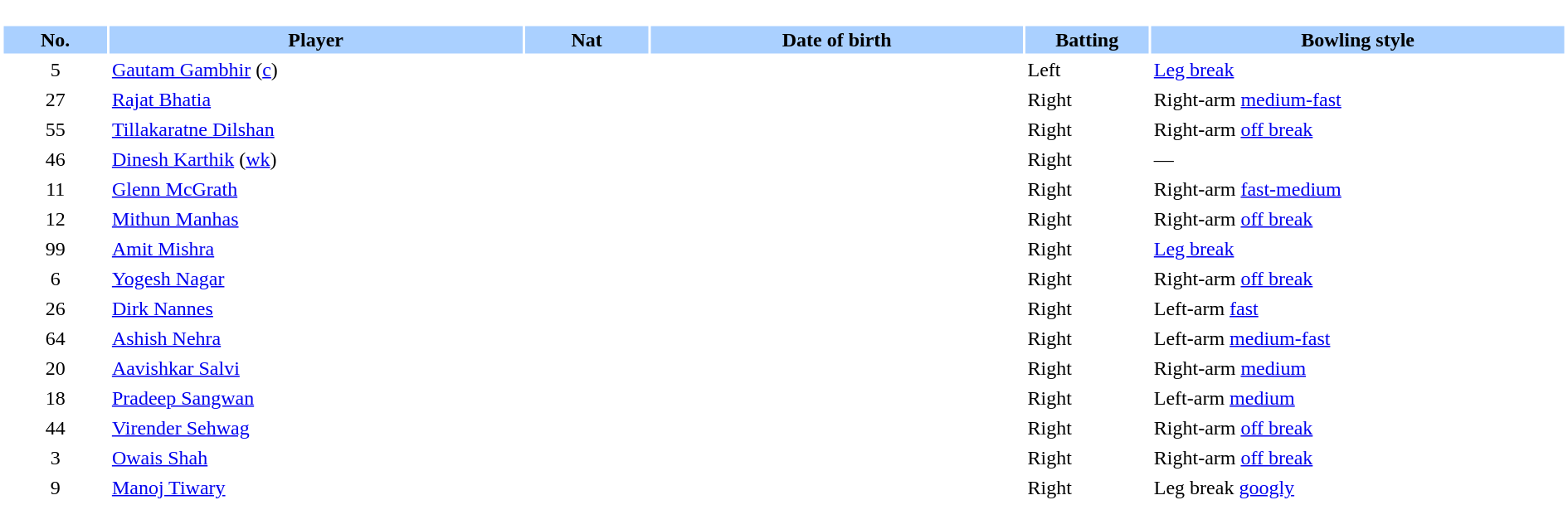<table border="0" style="width:100%;">
<tr>
<td style="vertical-align:top; background:#fff; width:90%;"><br><table border="0" cellspacing="2" cellpadding="2" style="width:100%;">
<tr style="background:#aad0ff;">
<th scope="col" width="5%">No.</th>
<th scope="col" width="20%">Player</th>
<th scope="col" width="6%">Nat</th>
<th scope="col" width="18%">Date of birth</th>
<th scope="col" width="6%">Batting</th>
<th scope="col" width="20%">Bowling style</th>
</tr>
<tr>
<td style="text-align:center">5</td>
<td><a href='#'>Gautam Gambhir</a> (<a href='#'>c</a>)</td>
<td style="text-align:center"></td>
<td></td>
<td>Left</td>
<td><a href='#'>Leg break</a></td>
</tr>
<tr>
<td style="text-align:center">27</td>
<td><a href='#'>Rajat Bhatia</a></td>
<td style="text-align:center"></td>
<td></td>
<td>Right</td>
<td>Right-arm <a href='#'>medium-fast</a></td>
</tr>
<tr>
<td style="text-align:center">55</td>
<td><a href='#'>Tillakaratne Dilshan</a></td>
<td style="text-align:center"></td>
<td></td>
<td>Right</td>
<td>Right-arm <a href='#'>off break</a></td>
</tr>
<tr>
<td style="text-align:center">46</td>
<td><a href='#'>Dinesh Karthik</a> (<a href='#'>wk</a>)</td>
<td style="text-align:center"></td>
<td></td>
<td>Right</td>
<td>—</td>
</tr>
<tr>
<td style="text-align:center">11</td>
<td><a href='#'>Glenn McGrath</a></td>
<td style="text-align:center"></td>
<td></td>
<td>Right</td>
<td>Right-arm <a href='#'>fast-medium</a></td>
</tr>
<tr>
<td style="text-align:center">12</td>
<td><a href='#'>Mithun Manhas</a></td>
<td style="text-align:center"></td>
<td></td>
<td>Right</td>
<td>Right-arm <a href='#'>off break</a></td>
</tr>
<tr>
<td style="text-align:center">99</td>
<td><a href='#'>Amit Mishra</a></td>
<td style="text-align:center"></td>
<td></td>
<td>Right</td>
<td><a href='#'>Leg break</a></td>
</tr>
<tr>
<td style="text-align:center">6</td>
<td><a href='#'>Yogesh Nagar</a></td>
<td style="text-align:center"></td>
<td></td>
<td>Right</td>
<td>Right-arm <a href='#'>off break</a></td>
</tr>
<tr>
<td style="text-align:center">26</td>
<td><a href='#'>Dirk Nannes</a></td>
<td style="text-align:center"></td>
<td></td>
<td>Right</td>
<td>Left-arm <a href='#'>fast</a></td>
</tr>
<tr>
<td style="text-align:center">64</td>
<td><a href='#'>Ashish Nehra</a></td>
<td style="text-align:center"></td>
<td></td>
<td>Right</td>
<td>Left-arm <a href='#'>medium-fast</a></td>
</tr>
<tr>
<td style="text-align:center">20</td>
<td><a href='#'>Aavishkar Salvi</a></td>
<td style="text-align:center"></td>
<td></td>
<td>Right</td>
<td>Right-arm <a href='#'>medium</a></td>
</tr>
<tr>
<td style="text-align:center">18</td>
<td><a href='#'>Pradeep Sangwan</a></td>
<td style="text-align:center"></td>
<td></td>
<td>Right</td>
<td>Left-arm <a href='#'>medium</a></td>
</tr>
<tr>
<td style="text-align:center">44</td>
<td><a href='#'>Virender Sehwag</a></td>
<td style="text-align:center"></td>
<td></td>
<td>Right</td>
<td>Right-arm <a href='#'>off break</a></td>
</tr>
<tr>
<td style="text-align:center">3</td>
<td><a href='#'>Owais Shah</a></td>
<td style="text-align:center"></td>
<td></td>
<td>Right</td>
<td>Right-arm <a href='#'>off break</a></td>
</tr>
<tr>
<td style="text-align:center">9</td>
<td><a href='#'>Manoj Tiwary</a></td>
<td style="text-align:center"></td>
<td></td>
<td>Right</td>
<td>Leg break <a href='#'>googly</a></td>
</tr>
</table>
</td>
</tr>
</table>
